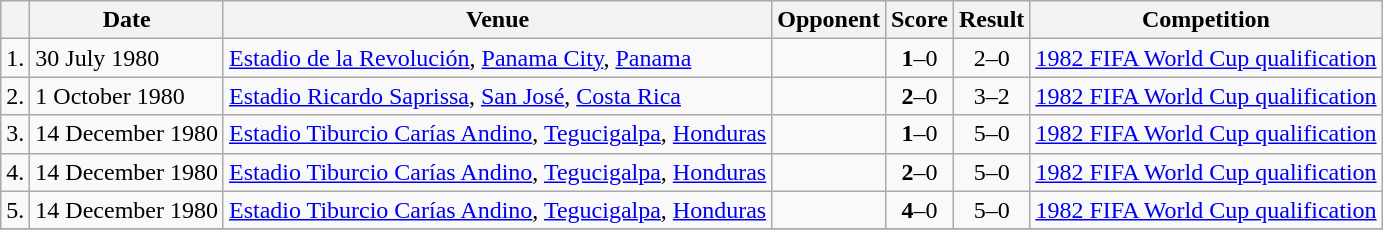<table class="wikitable">
<tr>
<th></th>
<th>Date</th>
<th>Venue</th>
<th>Opponent</th>
<th>Score</th>
<th>Result</th>
<th>Competition</th>
</tr>
<tr>
<td align="center">1.</td>
<td>30 July 1980</td>
<td><a href='#'>Estadio de la Revolución</a>, <a href='#'>Panama City</a>, <a href='#'>Panama</a></td>
<td></td>
<td align="center"><strong>1</strong>–0</td>
<td align="center">2–0</td>
<td><a href='#'>1982 FIFA World Cup qualification</a></td>
</tr>
<tr>
<td align="center">2.</td>
<td>1 October 1980</td>
<td><a href='#'>Estadio Ricardo Saprissa</a>, <a href='#'>San José</a>, <a href='#'>Costa Rica</a></td>
<td></td>
<td align="center"><strong>2</strong>–0</td>
<td align="center">3–2</td>
<td><a href='#'>1982 FIFA World Cup qualification</a></td>
</tr>
<tr>
<td align="center">3.</td>
<td>14 December 1980</td>
<td><a href='#'>Estadio Tiburcio Carías Andino</a>, <a href='#'>Tegucigalpa</a>, <a href='#'>Honduras</a></td>
<td></td>
<td align="center"><strong>1</strong>–0</td>
<td align="center">5–0</td>
<td><a href='#'>1982 FIFA World Cup qualification</a></td>
</tr>
<tr>
<td align="center">4.</td>
<td>14 December 1980</td>
<td><a href='#'>Estadio Tiburcio Carías Andino</a>, <a href='#'>Tegucigalpa</a>, <a href='#'>Honduras</a></td>
<td></td>
<td align="center"><strong>2</strong>–0</td>
<td align="center">5–0</td>
<td><a href='#'>1982 FIFA World Cup qualification</a></td>
</tr>
<tr>
<td align="center">5.</td>
<td>14 December 1980</td>
<td><a href='#'>Estadio Tiburcio Carías Andino</a>, <a href='#'>Tegucigalpa</a>, <a href='#'>Honduras</a></td>
<td></td>
<td align="center"><strong>4</strong>–0</td>
<td align="center">5–0</td>
<td><a href='#'>1982 FIFA World Cup qualification</a></td>
</tr>
<tr>
</tr>
</table>
